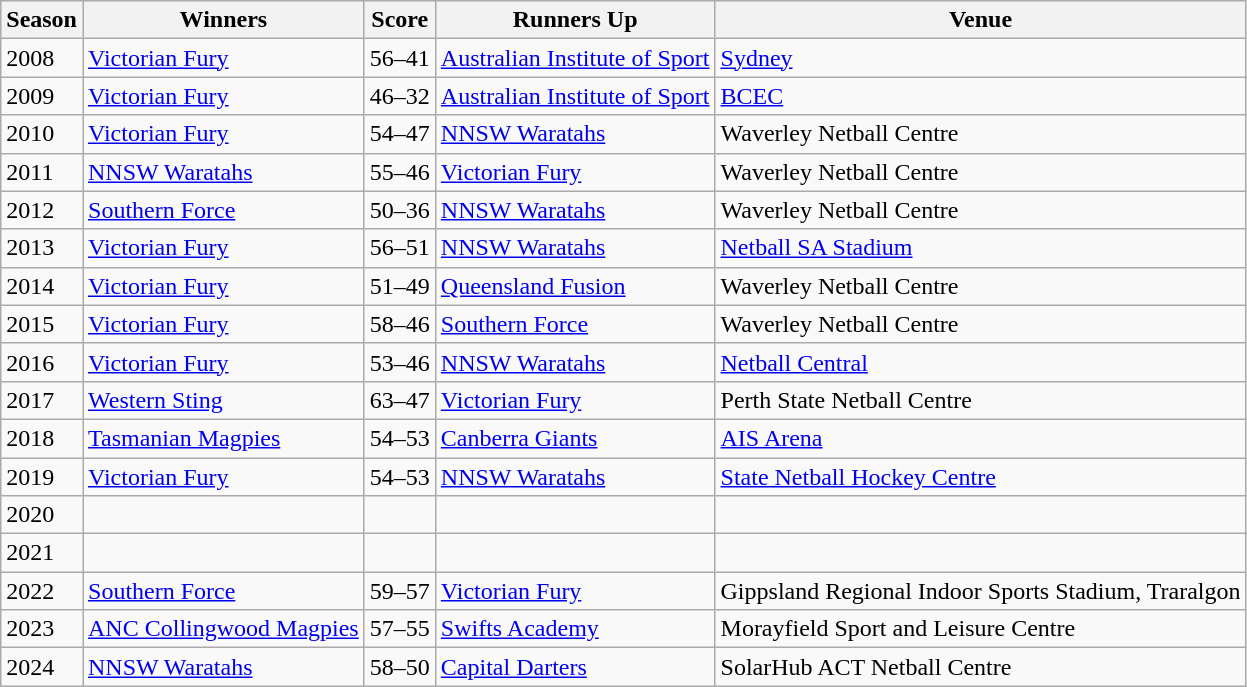<table class="wikitable collapsible">
<tr>
<th>Season</th>
<th>Winners</th>
<th>Score</th>
<th>Runners Up</th>
<th>Venue</th>
</tr>
<tr>
<td>2008</td>
<td><a href='#'>Victorian Fury</a></td>
<td>56–41</td>
<td><a href='#'>Australian Institute of Sport</a></td>
<td><a href='#'>Sydney</a></td>
</tr>
<tr>
<td>2009</td>
<td><a href='#'>Victorian Fury</a></td>
<td>46–32</td>
<td><a href='#'>Australian Institute of Sport</a></td>
<td><a href='#'>BCEC</a></td>
</tr>
<tr>
<td>2010</td>
<td><a href='#'>Victorian Fury</a></td>
<td>54–47</td>
<td><a href='#'>NNSW Waratahs</a></td>
<td>Waverley Netball Centre</td>
</tr>
<tr>
<td>2011</td>
<td><a href='#'>NNSW Waratahs</a></td>
<td>55–46</td>
<td><a href='#'>Victorian Fury</a></td>
<td>Waverley Netball Centre</td>
</tr>
<tr>
<td>2012</td>
<td><a href='#'>Southern Force</a></td>
<td>50–36</td>
<td><a href='#'>NNSW Waratahs</a></td>
<td>Waverley Netball Centre</td>
</tr>
<tr>
<td>2013</td>
<td><a href='#'>Victorian Fury</a></td>
<td>56–51</td>
<td><a href='#'>NNSW Waratahs</a></td>
<td><a href='#'>Netball SA Stadium</a></td>
</tr>
<tr>
<td>2014</td>
<td><a href='#'>Victorian Fury</a></td>
<td>51–49</td>
<td><a href='#'>Queensland Fusion</a></td>
<td>Waverley Netball Centre</td>
</tr>
<tr>
<td>2015</td>
<td><a href='#'>Victorian Fury</a></td>
<td>58–46</td>
<td><a href='#'>Southern Force</a></td>
<td>Waverley Netball Centre</td>
</tr>
<tr>
<td>2016</td>
<td><a href='#'>Victorian Fury</a></td>
<td>53–46</td>
<td><a href='#'>NNSW Waratahs</a></td>
<td><a href='#'>Netball Central</a></td>
</tr>
<tr>
<td>2017</td>
<td><a href='#'>Western Sting</a></td>
<td>63–47</td>
<td><a href='#'>Victorian Fury</a></td>
<td>Perth State Netball Centre</td>
</tr>
<tr>
<td>2018</td>
<td><a href='#'>Tasmanian Magpies</a></td>
<td>54–53</td>
<td><a href='#'>Canberra Giants</a></td>
<td><a href='#'>AIS Arena</a></td>
</tr>
<tr>
<td>2019</td>
<td><a href='#'>Victorian Fury</a></td>
<td>54–53</td>
<td><a href='#'>NNSW Waratahs</a></td>
<td><a href='#'>State Netball Hockey Centre</a></td>
</tr>
<tr>
<td>2020</td>
<td><em></em></td>
<td></td>
<td></td>
<td></td>
</tr>
<tr>
<td>2021</td>
<td><em></em></td>
<td></td>
<td></td>
<td></td>
</tr>
<tr>
<td>2022</td>
<td><a href='#'>Southern Force</a></td>
<td>59–57</td>
<td><a href='#'>Victorian Fury</a></td>
<td>Gippsland Regional Indoor Sports Stadium, Traralgon</td>
</tr>
<tr>
<td>2023</td>
<td><a href='#'>ANC Collingwood Magpies</a></td>
<td>57–55</td>
<td><a href='#'>Swifts Academy</a></td>
<td>Morayfield Sport and Leisure Centre</td>
</tr>
<tr>
<td>2024</td>
<td><a href='#'>NNSW Waratahs</a></td>
<td>58–50</td>
<td><a href='#'>Capital Darters</a></td>
<td>SolarHub ACT Netball Centre</td>
</tr>
</table>
